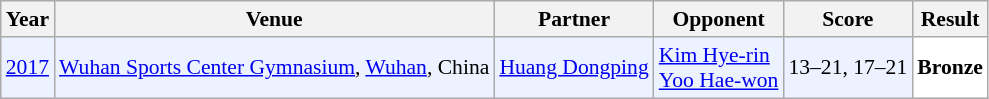<table class="sortable wikitable" style="font-size: 90%;">
<tr>
<th>Year</th>
<th>Venue</th>
<th>Partner</th>
<th>Opponent</th>
<th>Score</th>
<th>Result</th>
</tr>
<tr style="background:#ECF2FF">
<td align="center"><a href='#'>2017</a></td>
<td align="left"><a href='#'>Wuhan Sports Center Gymnasium</a>, <a href='#'>Wuhan</a>, China</td>
<td align="left"> <a href='#'>Huang Dongping</a></td>
<td align="left"> <a href='#'>Kim Hye-rin</a><br> <a href='#'>Yoo Hae-won</a></td>
<td align="left">13–21, 17–21</td>
<td style="text-align:left; background:white"> <strong>Bronze</strong></td>
</tr>
</table>
